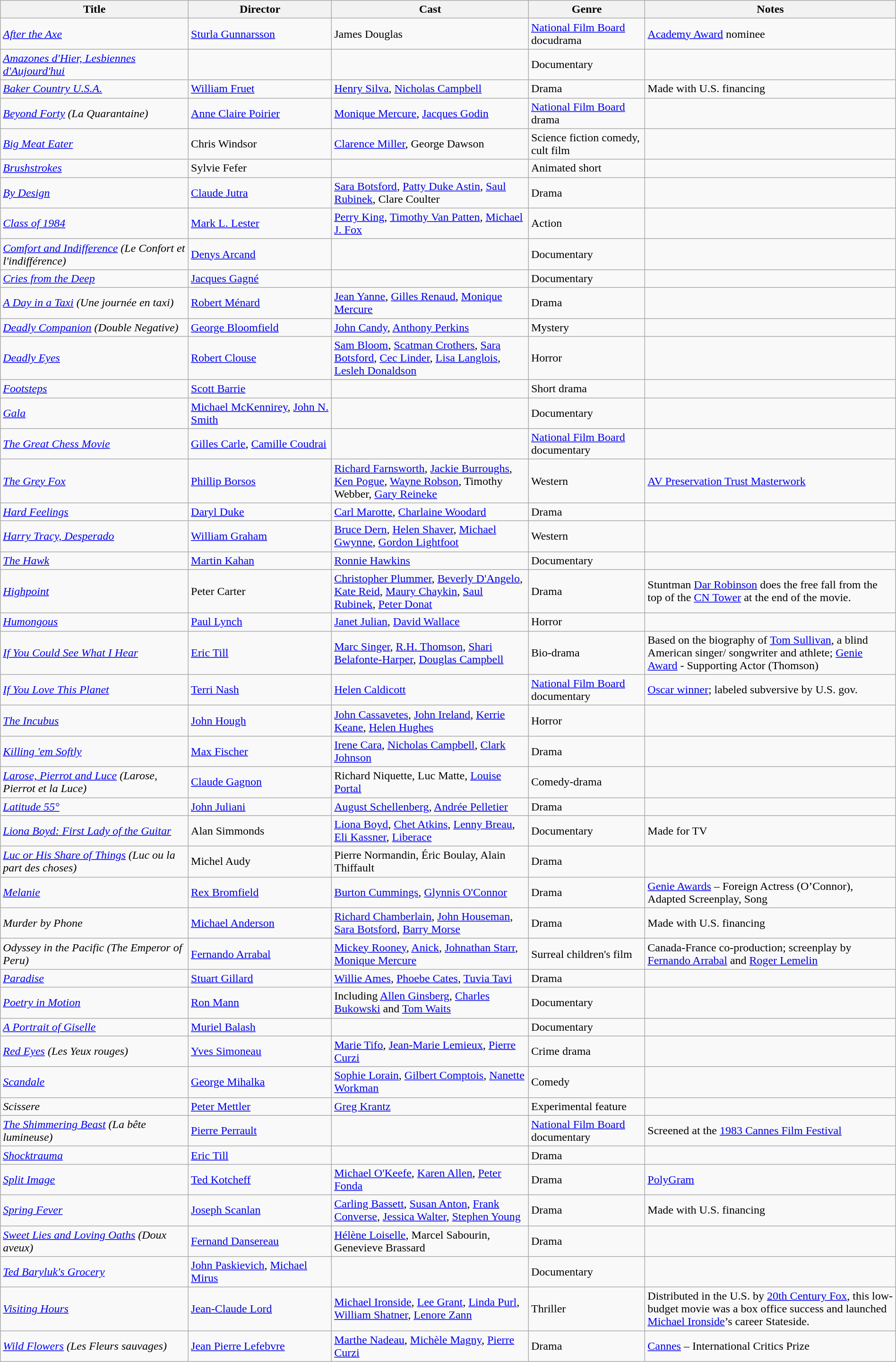<table class="wikitable" style="width:100%;">
<tr>
<th style="width:21%;">Title</th>
<th style="width:16%;">Director</th>
<th style="width:22%;">Cast</th>
<th style="width:13%;">Genre</th>
<th style="width:28%;">Notes</th>
</tr>
<tr>
<td><em><a href='#'>After the Axe</a></em></td>
<td><a href='#'>Sturla Gunnarsson</a></td>
<td>James Douglas</td>
<td><a href='#'>National Film Board</a> docudrama</td>
<td><a href='#'>Academy Award</a> nominee</td>
</tr>
<tr>
<td><em><a href='#'>Amazones d'Hier, Lesbiennes d'Aujourd'hui</a></em></td>
<td></td>
<td></td>
<td>Documentary</td>
<td></td>
</tr>
<tr>
<td><em><a href='#'>Baker Country U.S.A.</a></em></td>
<td><a href='#'>William Fruet</a></td>
<td><a href='#'>Henry Silva</a>, <a href='#'>Nicholas Campbell</a></td>
<td>Drama</td>
<td>Made with U.S. financing</td>
</tr>
<tr>
<td><em><a href='#'>Beyond Forty</a> (La Quarantaine)</em></td>
<td><a href='#'>Anne Claire Poirier</a></td>
<td><a href='#'>Monique Mercure</a>, <a href='#'>Jacques Godin</a></td>
<td><a href='#'>National Film Board</a> drama</td>
<td></td>
</tr>
<tr>
<td><em><a href='#'>Big Meat Eater</a></em></td>
<td>Chris Windsor</td>
<td><a href='#'>Clarence Miller</a>, George Dawson</td>
<td>Science fiction comedy, cult film</td>
<td></td>
</tr>
<tr>
<td><em><a href='#'>Brushstrokes</a></em></td>
<td>Sylvie Fefer</td>
<td></td>
<td>Animated short</td>
<td></td>
</tr>
<tr>
<td><em><a href='#'>By Design</a></em></td>
<td><a href='#'>Claude Jutra</a></td>
<td><a href='#'>Sara Botsford</a>, <a href='#'>Patty Duke Astin</a>, <a href='#'>Saul Rubinek</a>, Clare Coulter</td>
<td>Drama</td>
<td></td>
</tr>
<tr>
<td><em><a href='#'>Class of 1984</a></em></td>
<td><a href='#'>Mark L. Lester</a></td>
<td><a href='#'>Perry King</a>, <a href='#'>Timothy Van Patten</a>, <a href='#'>Michael J. Fox</a></td>
<td>Action</td>
<td></td>
</tr>
<tr>
<td><em><a href='#'>Comfort and Indifference</a> (Le Confort et l'indifférence)</em></td>
<td><a href='#'>Denys Arcand</a></td>
<td></td>
<td>Documentary</td>
<td></td>
</tr>
<tr>
<td><em><a href='#'>Cries from the Deep</a></em></td>
<td><a href='#'>Jacques Gagné</a></td>
<td></td>
<td>Documentary</td>
<td></td>
</tr>
<tr>
<td><em><a href='#'>A Day in a Taxi</a> (Une journée en taxi)</em></td>
<td><a href='#'>Robert Ménard</a></td>
<td><a href='#'>Jean Yanne</a>, <a href='#'>Gilles Renaud</a>, <a href='#'>Monique Mercure</a></td>
<td>Drama</td>
<td></td>
</tr>
<tr>
<td><em><a href='#'>Deadly Companion</a> (Double Negative)</em></td>
<td><a href='#'>George Bloomfield</a></td>
<td><a href='#'>John Candy</a>, <a href='#'>Anthony Perkins</a></td>
<td>Mystery</td>
<td></td>
</tr>
<tr>
<td><em><a href='#'>Deadly Eyes</a></em></td>
<td><a href='#'>Robert Clouse</a></td>
<td><a href='#'>Sam Bloom</a>, <a href='#'>Scatman Crothers</a>, <a href='#'>Sara Botsford</a>, <a href='#'>Cec Linder</a>, <a href='#'>Lisa Langlois</a>, <a href='#'>Lesleh Donaldson</a></td>
<td>Horror</td>
<td></td>
</tr>
<tr>
<td><em><a href='#'>Footsteps</a></em></td>
<td><a href='#'>Scott Barrie</a></td>
<td></td>
<td>Short drama</td>
<td></td>
</tr>
<tr>
<td><em><a href='#'>Gala</a></em></td>
<td><a href='#'>Michael McKennirey</a>, <a href='#'>John N. Smith</a></td>
<td></td>
<td>Documentary</td>
<td></td>
</tr>
<tr>
<td><em><a href='#'>The Great Chess Movie</a></em></td>
<td><a href='#'>Gilles Carle</a>, <a href='#'>Camille Coudrai</a></td>
<td></td>
<td><a href='#'>National Film Board</a> documentary</td>
<td></td>
</tr>
<tr>
<td><em><a href='#'>The Grey Fox</a></em></td>
<td><a href='#'>Phillip Borsos</a></td>
<td><a href='#'>Richard Farnsworth</a>, <a href='#'>Jackie Burroughs</a>, <a href='#'>Ken Pogue</a>, <a href='#'>Wayne Robson</a>, Timothy Webber, <a href='#'>Gary Reineke</a></td>
<td>Western</td>
<td><a href='#'>AV Preservation Trust Masterwork</a></td>
</tr>
<tr>
<td><em><a href='#'>Hard Feelings</a></em></td>
<td><a href='#'>Daryl Duke</a></td>
<td><a href='#'>Carl Marotte</a>, <a href='#'>Charlaine Woodard</a></td>
<td>Drama</td>
<td></td>
</tr>
<tr>
<td><em><a href='#'>Harry Tracy, Desperado</a></em></td>
<td><a href='#'>William Graham</a></td>
<td><a href='#'>Bruce Dern</a>, <a href='#'>Helen Shaver</a>, <a href='#'>Michael Gwynne</a>, <a href='#'>Gordon Lightfoot</a></td>
<td>Western</td>
<td></td>
</tr>
<tr>
<td><em><a href='#'>The Hawk</a></em></td>
<td><a href='#'>Martin Kahan</a></td>
<td><a href='#'>Ronnie Hawkins</a></td>
<td>Documentary</td>
<td></td>
</tr>
<tr>
<td><em><a href='#'>Highpoint</a></em></td>
<td>Peter Carter</td>
<td><a href='#'>Christopher Plummer</a>, <a href='#'>Beverly D'Angelo</a>, <a href='#'>Kate Reid</a>, <a href='#'>Maury Chaykin</a>, <a href='#'>Saul Rubinek</a>, <a href='#'>Peter Donat</a></td>
<td>Drama</td>
<td>Stuntman <a href='#'>Dar Robinson</a> does the free fall from the top of the <a href='#'>CN Tower</a> at the end of the movie.</td>
</tr>
<tr>
<td><em><a href='#'>Humongous</a></em></td>
<td><a href='#'>Paul Lynch</a></td>
<td><a href='#'>Janet Julian</a>, <a href='#'>David Wallace</a></td>
<td>Horror</td>
<td></td>
</tr>
<tr>
<td><em><a href='#'>If You Could See What I Hear</a></em></td>
<td><a href='#'>Eric Till</a></td>
<td><a href='#'>Marc Singer</a>, <a href='#'>R.H. Thomson</a>, <a href='#'>Shari Belafonte-Harper</a>, <a href='#'>Douglas Campbell</a></td>
<td>Bio-drama</td>
<td>Based on the biography of <a href='#'>Tom Sullivan</a>, a blind American singer/ songwriter and athlete; <a href='#'>Genie Award</a> - Supporting Actor (Thomson)</td>
</tr>
<tr>
<td><em><a href='#'>If You Love This Planet</a></em></td>
<td><a href='#'>Terri Nash</a></td>
<td><a href='#'>Helen Caldicott</a></td>
<td><a href='#'>National Film Board</a> documentary</td>
<td><a href='#'>Oscar winner</a>; labeled subversive by U.S. gov.</td>
</tr>
<tr>
<td><em><a href='#'>The Incubus</a></em></td>
<td><a href='#'>John Hough</a></td>
<td><a href='#'>John Cassavetes</a>, <a href='#'>John Ireland</a>, <a href='#'>Kerrie Keane</a>, <a href='#'>Helen Hughes</a></td>
<td>Horror</td>
<td></td>
</tr>
<tr>
<td><em><a href='#'>Killing 'em Softly</a></em></td>
<td><a href='#'>Max Fischer</a></td>
<td><a href='#'>Irene Cara</a>, <a href='#'>Nicholas Campbell</a>, <a href='#'>Clark Johnson</a></td>
<td>Drama</td>
<td></td>
</tr>
<tr>
<td><em><a href='#'>Larose, Pierrot and Luce</a> (Larose, Pierrot et la Luce)</em></td>
<td><a href='#'>Claude Gagnon</a></td>
<td>Richard Niquette, Luc Matte, <a href='#'>Louise Portal</a></td>
<td>Comedy-drama</td>
<td></td>
</tr>
<tr>
<td><em><a href='#'>Latitude 55°</a></em></td>
<td><a href='#'>John Juliani</a></td>
<td><a href='#'>August Schellenberg</a>, <a href='#'>Andrée Pelletier</a></td>
<td>Drama</td>
<td></td>
</tr>
<tr>
<td><em><a href='#'>Liona Boyd: First Lady of the Guitar</a></em></td>
<td>Alan Simmonds</td>
<td><a href='#'>Liona Boyd</a>, <a href='#'>Chet Atkins</a>, <a href='#'>Lenny Breau</a>, <a href='#'>Eli Kassner</a>, <a href='#'>Liberace</a></td>
<td>Documentary</td>
<td>Made for TV</td>
</tr>
<tr>
<td><em><a href='#'>Luc or His Share of Things</a> (Luc ou la part des choses)</em></td>
<td>Michel Audy</td>
<td>Pierre Normandin, Éric Boulay, Alain Thiffault</td>
<td>Drama</td>
<td></td>
</tr>
<tr>
<td><em><a href='#'>Melanie</a></em></td>
<td><a href='#'>Rex Bromfield</a></td>
<td><a href='#'>Burton Cummings</a>, <a href='#'>Glynnis O'Connor</a></td>
<td>Drama</td>
<td><a href='#'>Genie Awards</a> – Foreign Actress (O’Connor), Adapted Screenplay, Song</td>
</tr>
<tr>
<td><em>Murder by Phone</em></td>
<td><a href='#'>Michael Anderson</a></td>
<td><a href='#'>Richard Chamberlain</a>, <a href='#'>John Houseman</a>, <a href='#'>Sara Botsford</a>, <a href='#'>Barry Morse</a></td>
<td>Drama</td>
<td>Made with U.S. financing</td>
</tr>
<tr>
<td><em>Odyssey in the Pacific (The Emperor of Peru)</em></td>
<td><a href='#'>Fernando Arrabal</a></td>
<td><a href='#'>Mickey Rooney</a>, <a href='#'>Anick</a>, <a href='#'>Johnathan Starr</a>, <a href='#'>Monique Mercure</a></td>
<td>Surreal children's film</td>
<td>Canada-France co-production; screenplay by <a href='#'>Fernando Arrabal</a> and <a href='#'>Roger Lemelin</a></td>
</tr>
<tr>
<td><em><a href='#'>Paradise</a></em></td>
<td><a href='#'>Stuart Gillard</a></td>
<td><a href='#'>Willie Ames</a>, <a href='#'>Phoebe Cates</a>, <a href='#'>Tuvia Tavi</a></td>
<td>Drama</td>
<td></td>
</tr>
<tr>
<td><em><a href='#'>Poetry in Motion</a></em></td>
<td><a href='#'>Ron Mann</a></td>
<td>Including <a href='#'>Allen Ginsberg</a>, <a href='#'>Charles Bukowski</a> and <a href='#'>Tom Waits</a></td>
<td>Documentary</td>
<td></td>
</tr>
<tr>
<td><em><a href='#'>A Portrait of Giselle</a></em></td>
<td><a href='#'>Muriel Balash</a></td>
<td></td>
<td>Documentary</td>
<td></td>
</tr>
<tr>
<td><em><a href='#'>Red Eyes</a> (Les Yeux rouges)</em></td>
<td><a href='#'>Yves Simoneau</a></td>
<td><a href='#'>Marie Tifo</a>, <a href='#'>Jean-Marie Lemieux</a>, <a href='#'>Pierre Curzi</a></td>
<td>Crime drama</td>
<td></td>
</tr>
<tr>
<td><em><a href='#'>Scandale</a></em></td>
<td><a href='#'>George Mihalka</a></td>
<td><a href='#'>Sophie Lorain</a>, <a href='#'>Gilbert Comptois</a>, <a href='#'>Nanette Workman</a></td>
<td>Comedy</td>
<td></td>
</tr>
<tr>
<td><em>Scissere</em></td>
<td><a href='#'>Peter Mettler</a></td>
<td><a href='#'>Greg Krantz</a></td>
<td>Experimental feature</td>
<td></td>
</tr>
<tr>
<td><em><a href='#'>The Shimmering Beast</a> (La bête lumineuse)</em></td>
<td><a href='#'>Pierre Perrault</a></td>
<td></td>
<td><a href='#'>National Film Board</a> documentary</td>
<td>Screened at the <a href='#'>1983 Cannes Film Festival</a></td>
</tr>
<tr>
<td><em><a href='#'>Shocktrauma</a></em></td>
<td><a href='#'>Eric Till</a></td>
<td></td>
<td>Drama</td>
<td></td>
</tr>
<tr>
<td><em><a href='#'>Split Image</a></em></td>
<td><a href='#'>Ted Kotcheff</a></td>
<td><a href='#'>Michael O'Keefe</a>, <a href='#'>Karen Allen</a>, <a href='#'>Peter Fonda</a></td>
<td>Drama</td>
<td><a href='#'>PolyGram</a></td>
</tr>
<tr>
<td><em><a href='#'>Spring Fever</a></em></td>
<td><a href='#'>Joseph Scanlan</a></td>
<td><a href='#'>Carling Bassett</a>, <a href='#'>Susan Anton</a>, <a href='#'>Frank Converse</a>, <a href='#'>Jessica Walter</a>, <a href='#'>Stephen Young</a></td>
<td>Drama</td>
<td>Made with U.S. financing</td>
</tr>
<tr>
<td><em><a href='#'>Sweet Lies and Loving Oaths</a> (Doux aveux)</em></td>
<td><a href='#'>Fernand Dansereau</a></td>
<td><a href='#'>Hélène Loiselle</a>, Marcel Sabourin, Genevieve Brassard</td>
<td>Drama</td>
<td></td>
</tr>
<tr>
<td><em><a href='#'>Ted Baryluk's Grocery</a></em></td>
<td><a href='#'>John Paskievich</a>, <a href='#'>Michael Mirus</a></td>
<td></td>
<td>Documentary</td>
<td></td>
</tr>
<tr>
<td><em><a href='#'>Visiting Hours</a></em></td>
<td><a href='#'>Jean-Claude Lord</a></td>
<td><a href='#'>Michael Ironside</a>, <a href='#'>Lee Grant</a>, <a href='#'>Linda Purl</a>, <a href='#'>William Shatner</a>, <a href='#'>Lenore Zann</a></td>
<td>Thriller</td>
<td>Distributed in the U.S. by <a href='#'>20th Century Fox</a>, this low-budget movie was a box office success and launched <a href='#'>Michael Ironside</a>’s career Stateside.</td>
</tr>
<tr>
<td><em><a href='#'>Wild Flowers</a> (Les Fleurs sauvages)</em></td>
<td><a href='#'>Jean Pierre Lefebvre</a></td>
<td><a href='#'>Marthe Nadeau</a>, <a href='#'>Michèle Magny</a>, <a href='#'>Pierre Curzi</a></td>
<td>Drama</td>
<td><a href='#'>Cannes</a> – International Critics Prize</td>
</tr>
</table>
